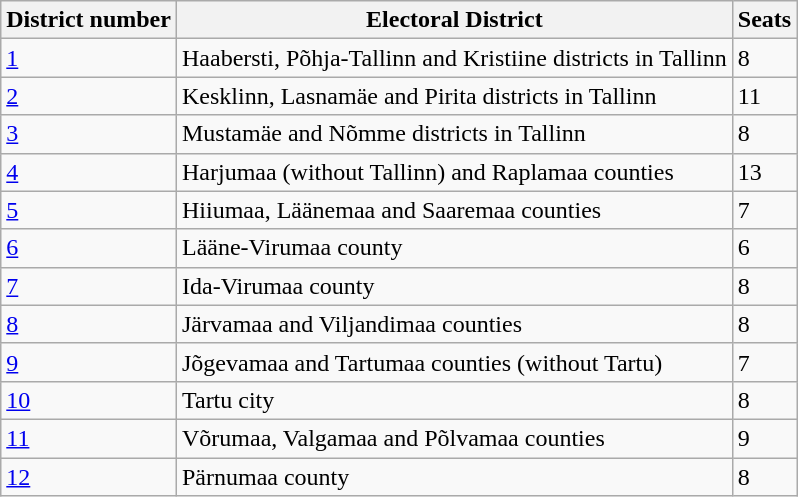<table class=wikitable>
<tr>
<th>District number</th>
<th>Electoral District</th>
<th>Seats</th>
</tr>
<tr>
<td><a href='#'>1</a></td>
<td>Haabersti, Põhja-Tallinn and Kristiine districts in Tallinn</td>
<td>8</td>
</tr>
<tr>
<td><a href='#'>2</a></td>
<td>Kesklinn, Lasnamäe and Pirita districts in Tallinn</td>
<td>11</td>
</tr>
<tr>
<td><a href='#'>3</a></td>
<td>Mustamäe and Nõmme districts in Tallinn</td>
<td>8</td>
</tr>
<tr>
<td><a href='#'>4</a></td>
<td>Harjumaa (without Tallinn) and Raplamaa counties</td>
<td>13</td>
</tr>
<tr>
<td><a href='#'>5</a></td>
<td>Hiiumaa, Läänemaa and Saaremaa counties</td>
<td>7</td>
</tr>
<tr>
<td><a href='#'>6</a></td>
<td>Lääne-Virumaa county</td>
<td>6</td>
</tr>
<tr>
<td><a href='#'>7</a></td>
<td>Ida-Virumaa county</td>
<td>8</td>
</tr>
<tr>
<td><a href='#'>8</a></td>
<td>Järvamaa and Viljandimaa counties</td>
<td>8</td>
</tr>
<tr>
<td><a href='#'>9</a></td>
<td>Jõgevamaa and Tartumaa counties (without Tartu)</td>
<td>7</td>
</tr>
<tr>
<td><a href='#'>10</a></td>
<td>Tartu city</td>
<td>8</td>
</tr>
<tr>
<td><a href='#'>11</a></td>
<td>Võrumaa, Valgamaa and Põlvamaa counties</td>
<td>9</td>
</tr>
<tr>
<td><a href='#'>12</a></td>
<td>Pärnumaa county</td>
<td>8</td>
</tr>
</table>
